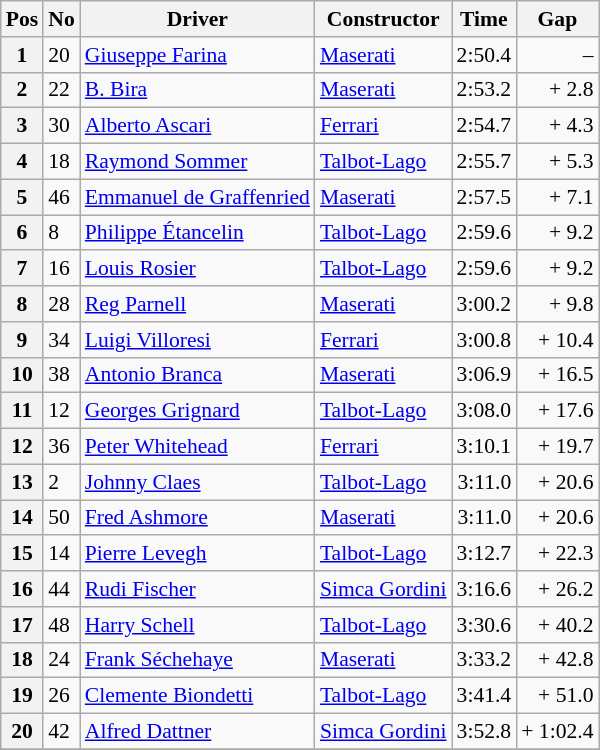<table class="wikitable" style="font-size: 90%;">
<tr>
<th>Pos</th>
<th>No</th>
<th>Driver</th>
<th>Constructor</th>
<th>Time</th>
<th>Gap</th>
</tr>
<tr>
<th>1</th>
<td>20</td>
<td> <a href='#'>Giuseppe Farina</a></td>
<td><a href='#'>Maserati</a></td>
<td align="right">2:50.4</td>
<td align="right">–</td>
</tr>
<tr>
<th>2</th>
<td>22</td>
<td> <a href='#'>B. Bira</a></td>
<td><a href='#'>Maserati</a></td>
<td align="right">2:53.2</td>
<td align="right">+ 2.8</td>
</tr>
<tr>
<th>3</th>
<td>30</td>
<td> <a href='#'>Alberto Ascari</a></td>
<td><a href='#'>Ferrari</a></td>
<td align="right">2:54.7</td>
<td align="right">+ 4.3</td>
</tr>
<tr>
<th>4</th>
<td>18</td>
<td> <a href='#'>Raymond Sommer</a></td>
<td><a href='#'>Talbot-Lago</a></td>
<td align="right">2:55.7</td>
<td align="right">+ 5.3</td>
</tr>
<tr>
<th>5</th>
<td>46</td>
<td> <a href='#'>Emmanuel de Graffenried</a></td>
<td><a href='#'>Maserati</a></td>
<td align="right">2:57.5</td>
<td align="right">+ 7.1</td>
</tr>
<tr>
<th>6</th>
<td>8</td>
<td> <a href='#'>Philippe Étancelin</a></td>
<td><a href='#'>Talbot-Lago</a></td>
<td align="right">2:59.6</td>
<td align="right">+ 9.2</td>
</tr>
<tr>
<th>7</th>
<td>16</td>
<td> <a href='#'>Louis Rosier</a></td>
<td><a href='#'>Talbot-Lago</a></td>
<td align="right">2:59.6</td>
<td align="right">+ 9.2</td>
</tr>
<tr>
<th>8</th>
<td>28</td>
<td> <a href='#'>Reg Parnell</a></td>
<td><a href='#'>Maserati</a></td>
<td align="right">3:00.2</td>
<td align="right">+ 9.8</td>
</tr>
<tr>
<th>9</th>
<td>34</td>
<td> <a href='#'>Luigi Villoresi</a></td>
<td><a href='#'>Ferrari</a></td>
<td align="right">3:00.8</td>
<td align="right">+ 10.4</td>
</tr>
<tr>
<th>10</th>
<td>38</td>
<td> <a href='#'>Antonio Branca</a></td>
<td><a href='#'>Maserati</a></td>
<td align="right">3:06.9</td>
<td align="right">+ 16.5</td>
</tr>
<tr>
<th>11</th>
<td>12</td>
<td> <a href='#'>Georges Grignard</a></td>
<td><a href='#'>Talbot-Lago</a></td>
<td align="right">3:08.0</td>
<td align="right">+ 17.6</td>
</tr>
<tr>
<th>12</th>
<td>36</td>
<td> <a href='#'>Peter Whitehead</a></td>
<td><a href='#'>Ferrari</a></td>
<td align="right">3:10.1</td>
<td align="right">+ 19.7</td>
</tr>
<tr>
<th>13</th>
<td>2</td>
<td> <a href='#'>Johnny Claes</a></td>
<td><a href='#'>Talbot-Lago</a></td>
<td align="right">3:11.0</td>
<td align="right">+ 20.6</td>
</tr>
<tr>
<th>14</th>
<td>50</td>
<td> <a href='#'>Fred Ashmore</a></td>
<td><a href='#'>Maserati</a></td>
<td align="right">3:11.0</td>
<td align="right">+ 20.6</td>
</tr>
<tr>
<th>15</th>
<td>14</td>
<td> <a href='#'>Pierre Levegh</a></td>
<td><a href='#'>Talbot-Lago</a></td>
<td align="right">3:12.7</td>
<td align="right">+ 22.3</td>
</tr>
<tr>
<th>16</th>
<td>44</td>
<td> <a href='#'>Rudi Fischer</a></td>
<td><a href='#'>Simca Gordini</a></td>
<td align="right">3:16.6</td>
<td align="right">+ 26.2</td>
</tr>
<tr>
<th>17</th>
<td>48</td>
<td> <a href='#'>Harry Schell</a></td>
<td><a href='#'>Talbot-Lago</a></td>
<td align="right">3:30.6</td>
<td align="right">+ 40.2</td>
</tr>
<tr>
<th>18</th>
<td>24</td>
<td> <a href='#'>Frank Séchehaye</a></td>
<td><a href='#'>Maserati</a></td>
<td align="right">3:33.2</td>
<td align="right">+ 42.8</td>
</tr>
<tr>
<th>19</th>
<td>26</td>
<td> <a href='#'>Clemente Biondetti</a></td>
<td><a href='#'>Talbot-Lago</a></td>
<td align="right">3:41.4</td>
<td align="right">+ 51.0</td>
</tr>
<tr>
<th>20</th>
<td>42</td>
<td> <a href='#'>Alfred Dattner</a></td>
<td><a href='#'>Simca Gordini</a></td>
<td align="right">3:52.8</td>
<td align="right">+ 1:02.4</td>
</tr>
<tr>
</tr>
</table>
